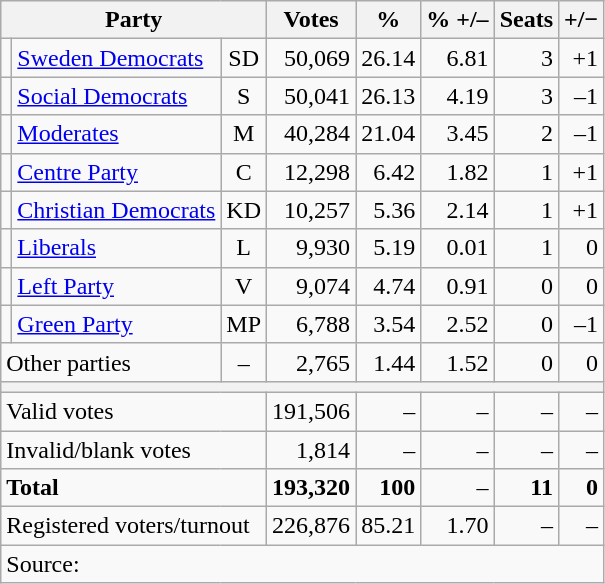<table class=wikitable style=text-align:right>
<tr>
<th colspan=3>Party</th>
<th>Votes</th>
<th>%</th>
<th>% +/–</th>
<th>Seats</th>
<th>+/−</th>
</tr>
<tr>
<td bgcolor=></td>
<td align=left><a href='#'>Sweden Democrats</a></td>
<td align=center>SD</td>
<td>50,069</td>
<td>26.14</td>
<td> 6.81</td>
<td>3</td>
<td>+1</td>
</tr>
<tr>
<td bgcolor=></td>
<td align=left><a href='#'>Social Democrats</a></td>
<td align=center>S</td>
<td>50,041</td>
<td>26.13</td>
<td> 4.19</td>
<td>3</td>
<td>–1</td>
</tr>
<tr>
<td bgcolor=></td>
<td align=left><a href='#'>Moderates</a></td>
<td align=center>M</td>
<td>40,284</td>
<td>21.04</td>
<td> 3.45</td>
<td>2</td>
<td>–1</td>
</tr>
<tr>
<td bgcolor=></td>
<td align=left><a href='#'>Centre Party</a></td>
<td align=center>C</td>
<td>12,298</td>
<td>6.42</td>
<td> 1.82</td>
<td>1</td>
<td>+1</td>
</tr>
<tr>
<td bgcolor=></td>
<td align=left><a href='#'>Christian Democrats</a></td>
<td align=center>KD</td>
<td>10,257</td>
<td>5.36</td>
<td> 2.14</td>
<td>1</td>
<td>+1</td>
</tr>
<tr>
<td bgcolor=></td>
<td align=left><a href='#'>Liberals</a></td>
<td align=center>L</td>
<td>9,930</td>
<td>5.19</td>
<td> 0.01</td>
<td>1</td>
<td>0</td>
</tr>
<tr>
<td bgcolor=></td>
<td align=left><a href='#'>Left Party</a></td>
<td align=center>V</td>
<td>9,074</td>
<td>4.74</td>
<td> 0.91</td>
<td>0</td>
<td>0</td>
</tr>
<tr>
<td bgcolor=></td>
<td align=left><a href='#'>Green Party</a></td>
<td align=center>MP</td>
<td>6,788</td>
<td>3.54</td>
<td> 2.52</td>
<td>0</td>
<td>–1</td>
</tr>
<tr>
<td align=left colspan=2>Other parties</td>
<td align=center>–</td>
<td>2,765</td>
<td>1.44</td>
<td> 1.52</td>
<td>0</td>
<td>0</td>
</tr>
<tr>
<th colspan=8></th>
</tr>
<tr>
<td align=left colspan=3>Valid votes</td>
<td>191,506</td>
<td>–</td>
<td>–</td>
<td>–</td>
<td>–</td>
</tr>
<tr>
<td align=left colspan=3>Invalid/blank votes</td>
<td>1,814</td>
<td>–</td>
<td>–</td>
<td>–</td>
<td>–</td>
</tr>
<tr>
<td align=left colspan=3><strong>Total</strong></td>
<td><strong>193,320</strong></td>
<td><strong>100</strong></td>
<td>–</td>
<td><strong>11</strong></td>
<td><strong>0</strong></td>
</tr>
<tr>
<td align=left colspan=3>Registered voters/turnout</td>
<td>226,876</td>
<td>85.21</td>
<td> 1.70</td>
<td>–</td>
<td>–</td>
</tr>
<tr>
<td colspan=8 align=left>Source: </td>
</tr>
</table>
